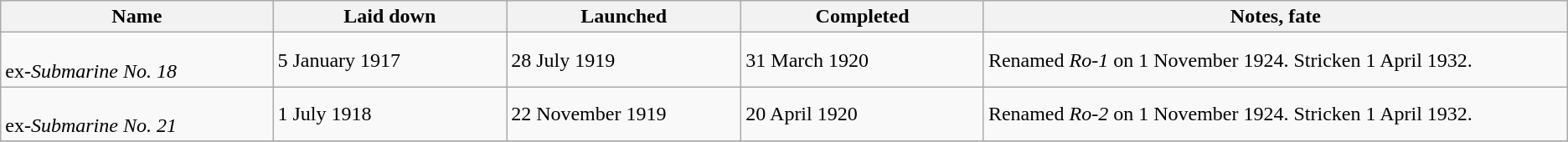<table class="wikitable">
<tr>
<th width="7%">Name</th>
<th width="6%">Laid down</th>
<th width="6%">Launched</th>
<th width="6%">Completed</th>
<th width="15%">Notes, fate</th>
</tr>
<tr>
<td><br>ex-<em>Submarine No. 18</em></td>
<td>5 January 1917</td>
<td>28 July 1919</td>
<td>31 March 1920</td>
<td>Renamed <em>Ro-1</em> on 1 November 1924. Stricken 1 April 1932.</td>
</tr>
<tr>
<td><br>ex-<em>Submarine No. 21</em></td>
<td>1 July 1918</td>
<td>22 November 1919</td>
<td>20 April 1920</td>
<td>Renamed <em>Ro-2</em> on 1 November 1924. Stricken 1 April 1932.</td>
</tr>
<tr>
</tr>
</table>
